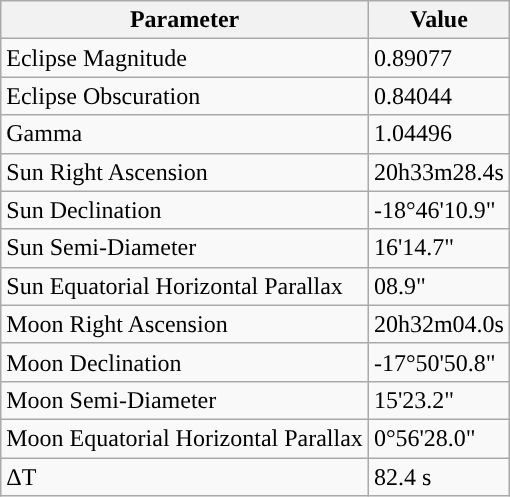<table class="wikitable">
<tr>
<th>Parameter</th>
<th>Value</th>
</tr>
<tr>
<td>Eclipse Magnitude</td>
<td>0.89077</td>
</tr>
<tr>
<td>Eclipse Obscuration</td>
<td>0.84044</td>
</tr>
<tr>
<td>Gamma</td>
<td>1.04496</td>
</tr>
<tr>
<td>Sun Right Ascension</td>
<td>20h33m28.4s</td>
</tr>
<tr>
<td>Sun Declination</td>
<td>-18°46'10.9"</td>
</tr>
<tr>
<td>Sun Semi-Diameter</td>
<td>16'14.7"</td>
</tr>
<tr>
<td>Sun Equatorial Horizontal Parallax</td>
<td>08.9"</td>
</tr>
<tr>
<td>Moon Right Ascension</td>
<td>20h32m04.0s</td>
</tr>
<tr>
<td>Moon Declination</td>
<td>-17°50'50.8"</td>
</tr>
<tr>
<td>Moon Semi-Diameter</td>
<td>15'23.2"</td>
</tr>
<tr>
<td>Moon Equatorial Horizontal Parallax</td>
<td>0°56'28.0"</td>
</tr>
<tr>
<td>ΔT</td>
<td>82.4 s</td>
</tr>
</table>
